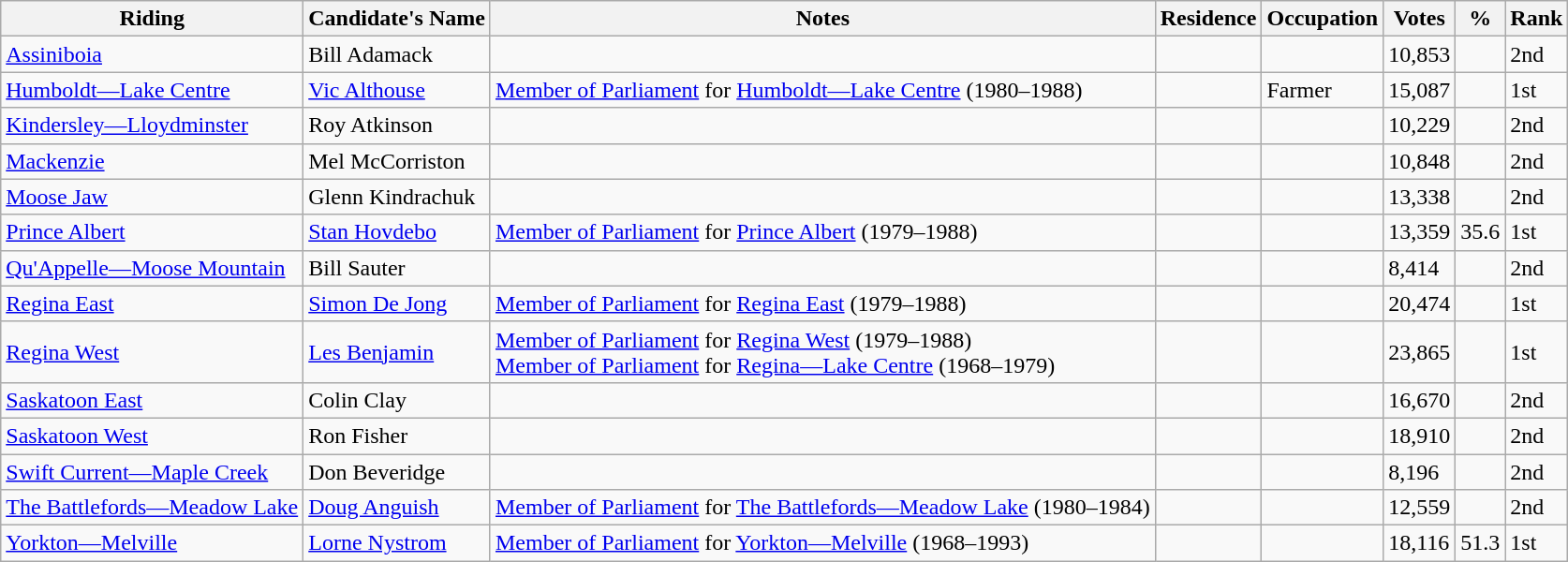<table class="wikitable sortable">
<tr>
<th>Riding<br></th>
<th>Candidate's Name</th>
<th>Notes</th>
<th>Residence</th>
<th>Occupation</th>
<th>Votes</th>
<th>%</th>
<th>Rank</th>
</tr>
<tr>
<td><a href='#'>Assiniboia</a></td>
<td>Bill Adamack</td>
<td></td>
<td></td>
<td></td>
<td>10,853</td>
<td></td>
<td>2nd</td>
</tr>
<tr>
<td><a href='#'>Humboldt—Lake Centre</a></td>
<td><a href='#'>Vic Althouse</a></td>
<td><a href='#'>Member of Parliament</a> for <a href='#'>Humboldt—Lake Centre</a> (1980–1988)</td>
<td></td>
<td>Farmer</td>
<td>15,087</td>
<td></td>
<td>1st</td>
</tr>
<tr>
<td><a href='#'>Kindersley—Lloydminster</a></td>
<td>Roy Atkinson</td>
<td></td>
<td></td>
<td></td>
<td>10,229</td>
<td></td>
<td>2nd</td>
</tr>
<tr>
<td><a href='#'>Mackenzie</a></td>
<td>Mel McCorriston</td>
<td></td>
<td></td>
<td></td>
<td>10,848</td>
<td></td>
<td>2nd</td>
</tr>
<tr>
<td><a href='#'>Moose Jaw</a></td>
<td>Glenn Kindrachuk</td>
<td></td>
<td></td>
<td></td>
<td>13,338</td>
<td></td>
<td>2nd</td>
</tr>
<tr>
<td><a href='#'>Prince Albert</a></td>
<td><a href='#'>Stan Hovdebo</a></td>
<td><a href='#'>Member of Parliament</a> for <a href='#'>Prince Albert</a> (1979–1988)</td>
<td></td>
<td></td>
<td>13,359</td>
<td>35.6</td>
<td>1st</td>
</tr>
<tr>
<td><a href='#'>Qu'Appelle—Moose Mountain</a></td>
<td>Bill Sauter</td>
<td></td>
<td></td>
<td></td>
<td>8,414</td>
<td></td>
<td>2nd</td>
</tr>
<tr>
<td><a href='#'>Regina East</a></td>
<td><a href='#'>Simon De Jong</a></td>
<td><a href='#'>Member of Parliament</a> for <a href='#'>Regina East</a> (1979–1988)</td>
<td></td>
<td></td>
<td>20,474</td>
<td></td>
<td>1st</td>
</tr>
<tr>
<td><a href='#'>Regina West</a></td>
<td><a href='#'>Les Benjamin</a></td>
<td><a href='#'>Member of Parliament</a> for <a href='#'>Regina West</a> (1979–1988) <br> <a href='#'>Member of Parliament</a> for <a href='#'>Regina—Lake Centre</a> (1968–1979)</td>
<td></td>
<td></td>
<td>23,865</td>
<td></td>
<td>1st</td>
</tr>
<tr>
<td><a href='#'>Saskatoon East</a></td>
<td>Colin Clay</td>
<td></td>
<td></td>
<td></td>
<td>16,670</td>
<td></td>
<td>2nd</td>
</tr>
<tr>
<td><a href='#'>Saskatoon West</a></td>
<td>Ron Fisher</td>
<td></td>
<td></td>
<td></td>
<td>18,910</td>
<td></td>
<td>2nd</td>
</tr>
<tr>
<td><a href='#'>Swift Current—Maple Creek</a></td>
<td>Don Beveridge</td>
<td></td>
<td></td>
<td></td>
<td>8,196</td>
<td></td>
<td>2nd</td>
</tr>
<tr>
<td><a href='#'>The Battlefords—Meadow Lake</a></td>
<td><a href='#'>Doug Anguish</a></td>
<td><a href='#'>Member of Parliament</a> for <a href='#'>The Battlefords—Meadow Lake</a> (1980–1984)</td>
<td></td>
<td></td>
<td>12,559</td>
<td></td>
<td>2nd</td>
</tr>
<tr>
<td><a href='#'>Yorkton—Melville</a></td>
<td><a href='#'>Lorne Nystrom</a></td>
<td><a href='#'>Member of Parliament</a> for <a href='#'>Yorkton—Melville</a> (1968–1993)</td>
<td></td>
<td></td>
<td>18,116</td>
<td>51.3</td>
<td>1st</td>
</tr>
</table>
